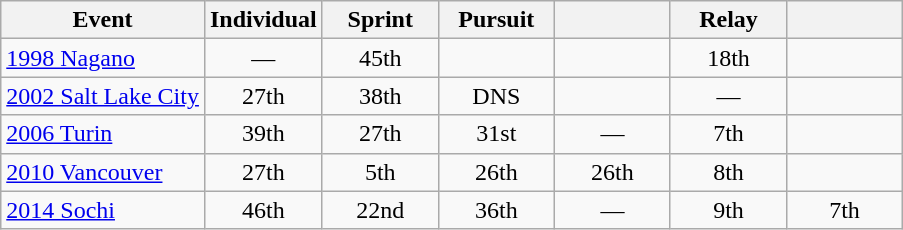<table class="wikitable" style="text-align: center;">
<tr ">
<th>Event</th>
<th style="width:70px;">Individual</th>
<th style="width:70px;">Sprint</th>
<th style="width:70px;">Pursuit</th>
<th style="width:70px;"></th>
<th style="width:70px;">Relay</th>
<th style="width:70px;"></th>
</tr>
<tr>
<td align=left> <a href='#'>1998 Nagano</a></td>
<td>—</td>
<td>45th</td>
<td></td>
<td></td>
<td>18th</td>
<td></td>
</tr>
<tr>
<td align=left> <a href='#'>2002 Salt Lake City</a></td>
<td>27th</td>
<td>38th</td>
<td>DNS</td>
<td></td>
<td>—</td>
<td></td>
</tr>
<tr>
<td align=left> <a href='#'>2006 Turin</a></td>
<td>39th</td>
<td>27th</td>
<td>31st</td>
<td>—</td>
<td>7th</td>
<td></td>
</tr>
<tr>
<td align=left> <a href='#'>2010 Vancouver</a></td>
<td>27th</td>
<td>5th</td>
<td>26th</td>
<td>26th</td>
<td>8th</td>
<td></td>
</tr>
<tr>
<td align=left> <a href='#'>2014 Sochi</a></td>
<td>46th</td>
<td>22nd</td>
<td>36th</td>
<td>—</td>
<td>9th</td>
<td>7th</td>
</tr>
</table>
